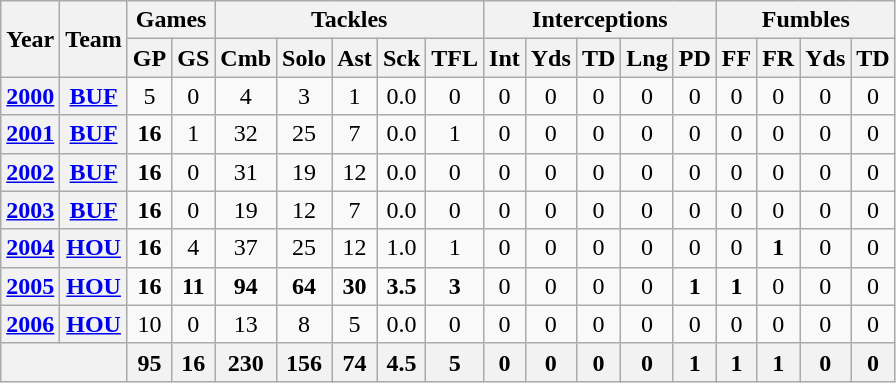<table class="wikitable" style="text-align:center">
<tr>
<th rowspan="2">Year</th>
<th rowspan="2">Team</th>
<th colspan="2">Games</th>
<th colspan="5">Tackles</th>
<th colspan="5">Interceptions</th>
<th colspan="4">Fumbles</th>
</tr>
<tr>
<th>GP</th>
<th>GS</th>
<th>Cmb</th>
<th>Solo</th>
<th>Ast</th>
<th>Sck</th>
<th>TFL</th>
<th>Int</th>
<th>Yds</th>
<th>TD</th>
<th>Lng</th>
<th>PD</th>
<th>FF</th>
<th>FR</th>
<th>Yds</th>
<th>TD</th>
</tr>
<tr>
<th><a href='#'>2000</a></th>
<th><a href='#'>BUF</a></th>
<td>5</td>
<td>0</td>
<td>4</td>
<td>3</td>
<td>1</td>
<td>0.0</td>
<td>0</td>
<td>0</td>
<td>0</td>
<td>0</td>
<td>0</td>
<td>0</td>
<td>0</td>
<td>0</td>
<td>0</td>
<td>0</td>
</tr>
<tr>
<th><a href='#'>2001</a></th>
<th><a href='#'>BUF</a></th>
<td><strong>16</strong></td>
<td>1</td>
<td>32</td>
<td>25</td>
<td>7</td>
<td>0.0</td>
<td>1</td>
<td>0</td>
<td>0</td>
<td>0</td>
<td>0</td>
<td>0</td>
<td>0</td>
<td>0</td>
<td>0</td>
<td>0</td>
</tr>
<tr>
<th><a href='#'>2002</a></th>
<th><a href='#'>BUF</a></th>
<td><strong>16</strong></td>
<td>0</td>
<td>31</td>
<td>19</td>
<td>12</td>
<td>0.0</td>
<td>0</td>
<td>0</td>
<td>0</td>
<td>0</td>
<td>0</td>
<td>0</td>
<td>0</td>
<td>0</td>
<td>0</td>
<td>0</td>
</tr>
<tr>
<th><a href='#'>2003</a></th>
<th><a href='#'>BUF</a></th>
<td><strong>16</strong></td>
<td>0</td>
<td>19</td>
<td>12</td>
<td>7</td>
<td>0.0</td>
<td>0</td>
<td>0</td>
<td>0</td>
<td>0</td>
<td>0</td>
<td>0</td>
<td>0</td>
<td>0</td>
<td>0</td>
<td>0</td>
</tr>
<tr>
<th><a href='#'>2004</a></th>
<th><a href='#'>HOU</a></th>
<td><strong>16</strong></td>
<td>4</td>
<td>37</td>
<td>25</td>
<td>12</td>
<td>1.0</td>
<td>1</td>
<td>0</td>
<td>0</td>
<td>0</td>
<td>0</td>
<td>0</td>
<td>0</td>
<td><strong>1</strong></td>
<td>0</td>
<td>0</td>
</tr>
<tr>
<th><a href='#'>2005</a></th>
<th><a href='#'>HOU</a></th>
<td><strong>16</strong></td>
<td><strong>11</strong></td>
<td><strong>94</strong></td>
<td><strong>64</strong></td>
<td><strong>30</strong></td>
<td><strong>3.5</strong></td>
<td><strong>3</strong></td>
<td>0</td>
<td>0</td>
<td>0</td>
<td>0</td>
<td><strong>1</strong></td>
<td><strong>1</strong></td>
<td>0</td>
<td>0</td>
<td>0</td>
</tr>
<tr>
<th><a href='#'>2006</a></th>
<th><a href='#'>HOU</a></th>
<td>10</td>
<td>0</td>
<td>13</td>
<td>8</td>
<td>5</td>
<td>0.0</td>
<td>0</td>
<td>0</td>
<td>0</td>
<td>0</td>
<td>0</td>
<td>0</td>
<td>0</td>
<td>0</td>
<td>0</td>
<td>0</td>
</tr>
<tr>
<th colspan="2"></th>
<th>95</th>
<th>16</th>
<th>230</th>
<th>156</th>
<th>74</th>
<th>4.5</th>
<th>5</th>
<th>0</th>
<th>0</th>
<th>0</th>
<th>0</th>
<th>1</th>
<th>1</th>
<th>1</th>
<th>0</th>
<th>0</th>
</tr>
</table>
